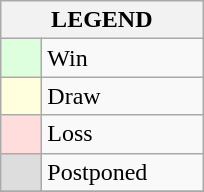<table class="wikitable">
<tr>
<th colspan="2">LEGEND</th>
</tr>
<tr>
<td style="background:#ddffdd;" width=20> </td>
<td width=100>Win</td>
</tr>
<tr>
<td style="background:#ffffdd"  width=20> </td>
<td width=100>Draw</td>
</tr>
<tr>
<td style="background:#ffdddd;" width=20> </td>
<td width=100>Loss</td>
</tr>
<tr>
<td style="background:#ddd;" width=20> </td>
<td width=100>Postponed</td>
</tr>
<tr>
</tr>
</table>
